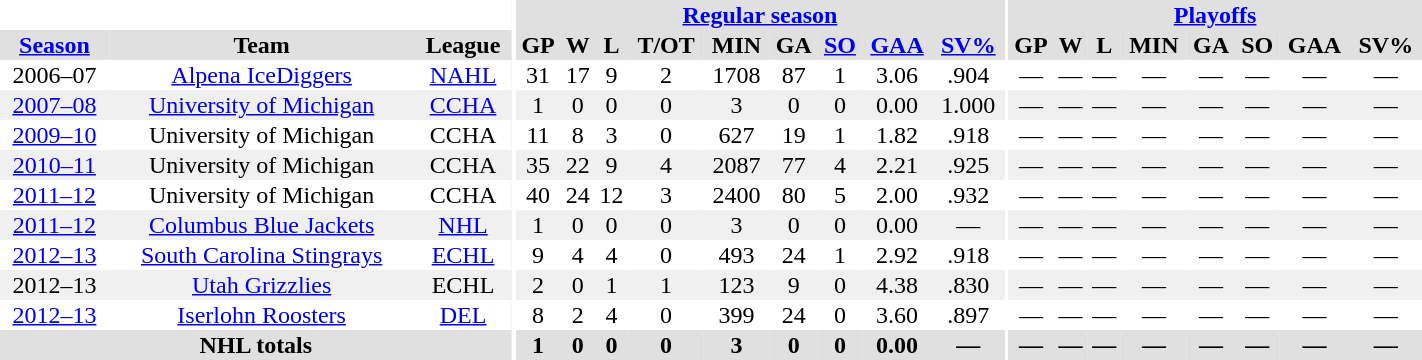<table border="0" cellpadding="1" cellspacing="0" style="text-align:center; width:75%">
<tr ALIGN="center" bgcolor="#e0e0e0">
<th align="center" colspan="3" bgcolor="#ffffff"></th>
<th align="center" rowspan="99" bgcolor="#ffffff"></th>
<th align="center" colspan="9" bgcolor="#e0e0e0"><a href='#'>Regular season</a></th>
<th align="center" rowspan="99" bgcolor="#ffffff"></th>
<th align="center" colspan="8" bgcolor="#e0e0e0"><a href='#'>Playoffs</a></th>
</tr>
<tr ALIGN="center" bgcolor="#e0e0e0">
<th><a href='#'>Season</a></th>
<th>Team</th>
<th>League</th>
<th>GP</th>
<th>W</th>
<th>L</th>
<th>T/OT</th>
<th>MIN</th>
<th>GA</th>
<th><a href='#'>SO</a></th>
<th><a href='#'>GAA</a></th>
<th><a href='#'>SV%</a></th>
<th>GP</th>
<th>W</th>
<th>L</th>
<th>MIN</th>
<th>GA</th>
<th>SO</th>
<th>GAA</th>
<th>SV%</th>
</tr>
<tr ALIGN="center">
<td>2006–07</td>
<td><a href='#'>Alpena IceDiggers</a></td>
<td><a href='#'>NAHL</a></td>
<td>31</td>
<td>17</td>
<td>9</td>
<td>2</td>
<td>1708</td>
<td>87</td>
<td>1</td>
<td>3.06</td>
<td>.904</td>
<td>—</td>
<td>—</td>
<td>—</td>
<td>—</td>
<td>—</td>
<td>—</td>
<td>—</td>
<td>—</td>
</tr>
<tr ALIGN="center" bgcolor="#f0f0f0">
<td><a href='#'>2007–08</a></td>
<td><a href='#'>University of Michigan</a></td>
<td><a href='#'>CCHA</a></td>
<td>1</td>
<td>0</td>
<td>0</td>
<td>0</td>
<td>3</td>
<td>0</td>
<td>0</td>
<td>0.00</td>
<td>1.000</td>
<td>—</td>
<td>—</td>
<td>—</td>
<td>—</td>
<td>—</td>
<td>—</td>
<td>—</td>
<td>—</td>
</tr>
<tr ALIGN="center">
<td><a href='#'>2009–10</a></td>
<td>University of Michigan</td>
<td>CCHA</td>
<td>11</td>
<td>8</td>
<td>3</td>
<td>0</td>
<td>627</td>
<td>19</td>
<td>1</td>
<td>1.82</td>
<td>.918</td>
<td>—</td>
<td>—</td>
<td>—</td>
<td>—</td>
<td>—</td>
<td>—</td>
<td>—</td>
<td>—</td>
</tr>
<tr ALIGN="center"  bgcolor="#f0f0f0">
<td><a href='#'>2010–11</a></td>
<td>University of Michigan</td>
<td>CCHA</td>
<td>35</td>
<td>22</td>
<td>9</td>
<td>4</td>
<td>2087</td>
<td>77</td>
<td>4</td>
<td>2.21</td>
<td>.925</td>
<td>—</td>
<td>—</td>
<td>—</td>
<td>—</td>
<td>—</td>
<td>—</td>
<td>—</td>
<td>—</td>
</tr>
<tr ALIGN="center">
<td><a href='#'>2011–12</a></td>
<td>University of Michigan</td>
<td>CCHA</td>
<td>40</td>
<td>24</td>
<td>12</td>
<td>3</td>
<td>2400</td>
<td>80</td>
<td>5</td>
<td>2.00</td>
<td>.932</td>
<td>—</td>
<td>—</td>
<td>—</td>
<td>—</td>
<td>—</td>
<td>—</td>
<td>—</td>
<td>—</td>
</tr>
<tr ALIGN="center"  bgcolor="#f0f0f0">
<td><a href='#'>2011–12</a></td>
<td><a href='#'>Columbus Blue Jackets</a></td>
<td><a href='#'>NHL</a></td>
<td>1</td>
<td>0</td>
<td>0</td>
<td>0</td>
<td>3</td>
<td>0</td>
<td>0</td>
<td>0.00</td>
<td>—</td>
<td>—</td>
<td>—</td>
<td>—</td>
<td>—</td>
<td>—</td>
<td>—</td>
<td>—</td>
<td>—</td>
</tr>
<tr ALIGN="center">
<td><a href='#'>2012–13</a></td>
<td><a href='#'>South Carolina Stingrays</a></td>
<td><a href='#'>ECHL</a></td>
<td>9</td>
<td>4</td>
<td>4</td>
<td>0</td>
<td>493</td>
<td>24</td>
<td>1</td>
<td>2.92</td>
<td>.918</td>
<td>—</td>
<td>—</td>
<td>—</td>
<td>—</td>
<td>—</td>
<td>—</td>
<td>—</td>
<td>—</td>
</tr>
<tr ALIGN="center" bgcolor="#f0f0f0">
<td>2012–13</td>
<td><a href='#'>Utah Grizzlies</a></td>
<td>ECHL</td>
<td>2</td>
<td>0</td>
<td>1</td>
<td>1</td>
<td>123</td>
<td>9</td>
<td>0</td>
<td>4.38</td>
<td>.830</td>
<td>—</td>
<td>—</td>
<td>—</td>
<td>—</td>
<td>—</td>
<td>—</td>
<td>—</td>
<td>—</td>
</tr>
<tr ALIGN="center">
<td><a href='#'>2012–13</a></td>
<td><a href='#'>Iserlohn Roosters</a></td>
<td><a href='#'>DEL</a></td>
<td>8</td>
<td>2</td>
<td>4</td>
<td>0</td>
<td>399</td>
<td>24</td>
<td>0</td>
<td>3.60</td>
<td>.897</td>
<td>—</td>
<td>—</td>
<td>—</td>
<td>—</td>
<td>—</td>
<td>—</td>
<td>—</td>
<td>—</td>
</tr>
<tr ALIGN="center" bgcolor="#e0e0e0">
<th colspan="3" align="center">NHL totals</th>
<th>1</th>
<th>0</th>
<th>0</th>
<th>0</th>
<th>3</th>
<th>0</th>
<th>0</th>
<th>0.00</th>
<th>—</th>
<th>—</th>
<th>—</th>
<th>—</th>
<th>—</th>
<th>—</th>
<th>—</th>
<th>—</th>
<th>—</th>
</tr>
</table>
